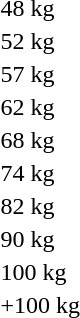<table>
<tr>
<td>48 kg</td>
<td></td>
<td></td>
<td></td>
</tr>
<tr>
<td>52 kg</td>
<td></td>
<td></td>
<td></td>
</tr>
<tr>
<td>57 kg</td>
<td></td>
<td></td>
<td></td>
</tr>
<tr>
<td>62 kg</td>
<td></td>
<td></td>
<td></td>
</tr>
<tr>
<td>68 kg</td>
<td></td>
<td></td>
<td></td>
</tr>
<tr>
<td>74 kg</td>
<td></td>
<td></td>
<td></td>
</tr>
<tr>
<td>82 kg</td>
<td></td>
<td></td>
<td></td>
</tr>
<tr>
<td>90 kg</td>
<td></td>
<td></td>
<td></td>
</tr>
<tr>
<td>100 kg</td>
<td></td>
<td></td>
<td></td>
</tr>
<tr>
<td>+100 kg</td>
<td></td>
<td></td>
<td></td>
</tr>
</table>
